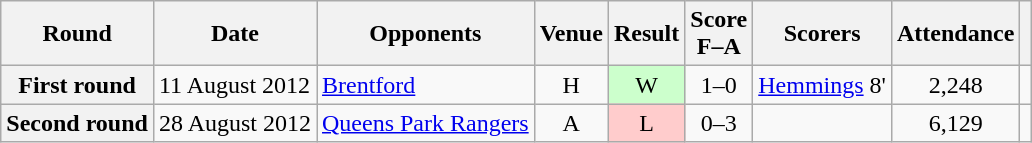<table class="wikitable plainrowheaders sortable" style="text-align:center">
<tr>
<th scope="col">Round</th>
<th scope="col">Date</th>
<th scope="col">Opponents</th>
<th scope="col">Venue</th>
<th scope="col">Result</th>
<th scope="col">Score<br>F–A</th>
<th scope="col" class="unsortable">Scorers</th>
<th scope="col">Attendance</th>
<th scope="col" class="unsortable"></th>
</tr>
<tr>
<th scope=row>First round</th>
<td align=left>11 August 2012</td>
<td align=left><a href='#'>Brentford</a></td>
<td>H</td>
<td bgcolor="#CCFFCC">W</td>
<td>1–0</td>
<td align=left><a href='#'>Hemmings</a> 8'</td>
<td>2,248</td>
<td></td>
</tr>
<tr>
<th scope=row>Second round</th>
<td align=left>28 August 2012</td>
<td align=left><a href='#'>Queens Park Rangers</a></td>
<td>A</td>
<td bgcolor="#FFCCCC">L</td>
<td>0–3</td>
<td></td>
<td>6,129</td>
<td></td>
</tr>
</table>
